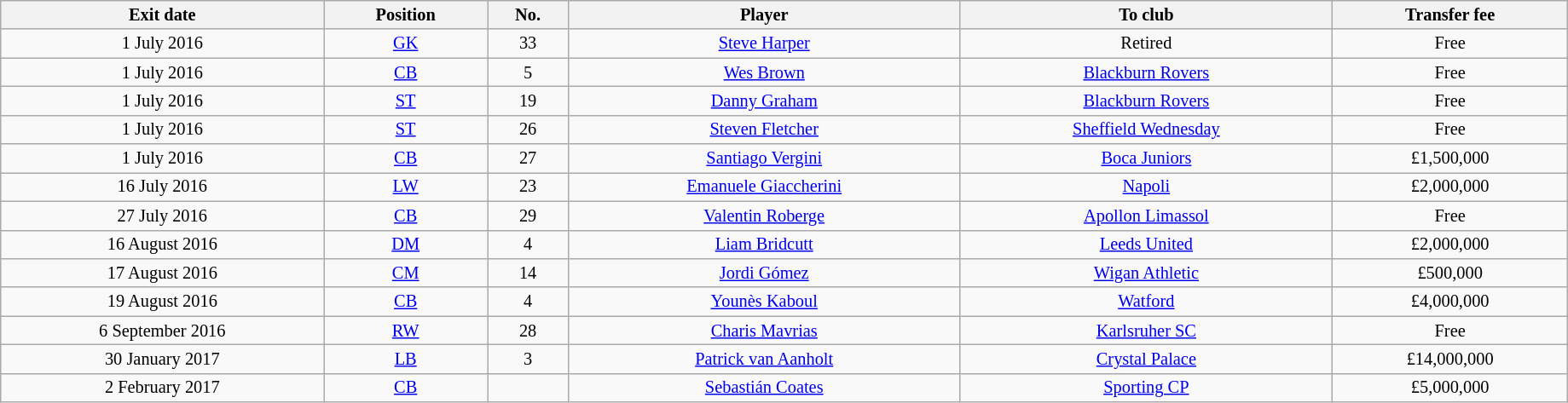<table class="wikitable sortable" style="width:97%; text-align:center; font-size:85%; text-align:centre">
<tr>
<th>Exit date</th>
<th>Position</th>
<th>No.</th>
<th>Player</th>
<th>To club</th>
<th>Transfer fee</th>
</tr>
<tr>
<td>1 July 2016</td>
<td><a href='#'>GK</a></td>
<td>33</td>
<td> <a href='#'>Steve Harper</a></td>
<td>Retired</td>
<td>Free</td>
</tr>
<tr>
<td>1 July 2016</td>
<td><a href='#'>CB</a></td>
<td>5</td>
<td> <a href='#'>Wes Brown</a></td>
<td> <a href='#'>Blackburn Rovers</a></td>
<td>Free</td>
</tr>
<tr>
<td>1 July 2016</td>
<td><a href='#'>ST</a></td>
<td>19</td>
<td> <a href='#'>Danny Graham</a></td>
<td> <a href='#'>Blackburn Rovers</a></td>
<td>Free</td>
</tr>
<tr>
<td>1 July 2016</td>
<td><a href='#'>ST</a></td>
<td>26</td>
<td> <a href='#'>Steven Fletcher</a></td>
<td> <a href='#'>Sheffield Wednesday</a></td>
<td>Free</td>
</tr>
<tr>
<td>1 July 2016</td>
<td><a href='#'>CB</a></td>
<td>27</td>
<td> <a href='#'>Santiago Vergini</a></td>
<td> <a href='#'>Boca Juniors</a></td>
<td>£1,500,000</td>
</tr>
<tr>
<td>16 July 2016</td>
<td><a href='#'>LW</a></td>
<td>23</td>
<td> <a href='#'>Emanuele Giaccherini</a></td>
<td> <a href='#'>Napoli</a></td>
<td>£2,000,000</td>
</tr>
<tr>
<td>27 July 2016</td>
<td><a href='#'>CB</a></td>
<td>29</td>
<td> <a href='#'>Valentin Roberge</a></td>
<td> <a href='#'>Apollon Limassol</a></td>
<td>Free</td>
</tr>
<tr>
<td>16 August 2016</td>
<td><a href='#'>DM</a></td>
<td>4</td>
<td> <a href='#'>Liam Bridcutt</a></td>
<td> <a href='#'>Leeds United</a></td>
<td>£2,000,000</td>
</tr>
<tr>
<td>17 August 2016</td>
<td><a href='#'>CM</a></td>
<td>14</td>
<td> <a href='#'>Jordi Gómez</a></td>
<td> <a href='#'>Wigan Athletic</a></td>
<td>£500,000</td>
</tr>
<tr>
<td>19 August 2016</td>
<td><a href='#'>CB</a></td>
<td>4</td>
<td> <a href='#'>Younès Kaboul</a></td>
<td> <a href='#'>Watford</a></td>
<td>£4,000,000</td>
</tr>
<tr>
<td>6 September 2016</td>
<td><a href='#'>RW</a></td>
<td>28</td>
<td> <a href='#'>Charis Mavrias</a></td>
<td> <a href='#'>Karlsruher SC</a></td>
<td>Free</td>
</tr>
<tr>
<td>30 January 2017</td>
<td><a href='#'>LB</a></td>
<td>3</td>
<td> <a href='#'>Patrick van Aanholt</a></td>
<td> <a href='#'>Crystal Palace</a></td>
<td>£14,000,000</td>
</tr>
<tr>
<td>2 February 2017</td>
<td><a href='#'>CB</a></td>
<td></td>
<td> <a href='#'>Sebastián Coates</a></td>
<td> <a href='#'>Sporting CP</a></td>
<td>£5,000,000</td>
</tr>
</table>
